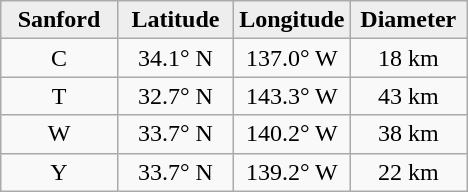<table class="wikitable">
<tr>
<th width="25%" style="background:#eeeeee;">Sanford</th>
<th width="25%" style="background:#eeeeee;">Latitude</th>
<th width="25%" style="background:#eeeeee;">Longitude</th>
<th width="25%" style="background:#eeeeee;">Diameter</th>
</tr>
<tr>
<td align="center">C</td>
<td align="center">34.1° N</td>
<td align="center">137.0° W</td>
<td align="center">18 km</td>
</tr>
<tr>
<td align="center">T</td>
<td align="center">32.7° N</td>
<td align="center">143.3° W</td>
<td align="center">43 km</td>
</tr>
<tr>
<td align="center">W</td>
<td align="center">33.7° N</td>
<td align="center">140.2° W</td>
<td align="center">38 km</td>
</tr>
<tr>
<td align="center">Y</td>
<td align="center">33.7° N</td>
<td align="center">139.2° W</td>
<td align="center">22 km</td>
</tr>
</table>
